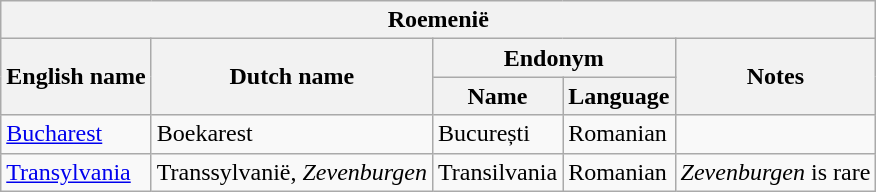<table class="wikitable sortable">
<tr>
<th colspan="5"> Roemenië</th>
</tr>
<tr>
<th rowspan="2">English name</th>
<th rowspan="2">Dutch name</th>
<th colspan="2">Endonym</th>
<th rowspan="2">Notes</th>
</tr>
<tr>
<th>Name</th>
<th>Language</th>
</tr>
<tr>
<td><a href='#'>Bucharest</a></td>
<td>Boekarest</td>
<td>București</td>
<td>Romanian</td>
<td></td>
</tr>
<tr>
<td><a href='#'>Transylvania</a></td>
<td>Transsylvanië, <em>Zevenburgen</em></td>
<td>Transilvania</td>
<td>Romanian</td>
<td><em>Zevenburgen</em> is rare</td>
</tr>
</table>
